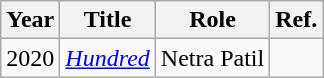<table class="wikitable plainrowheaders sortable" style="margin-right: 0;">
<tr>
<th scope="col">Year</th>
<th scope="col">Title</th>
<th scope="col">Role</th>
<th scope="col" class="unsortable">Ref.</th>
</tr>
<tr>
<td>2020</td>
<td scope="row"><em><a href='#'>Hundred</a> </em></td>
<td>Netra Patil</td>
<td></td>
</tr>
</table>
